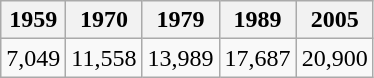<table class="wikitable">
<tr>
<th>1959</th>
<th>1970</th>
<th>1979</th>
<th>1989</th>
<th>2005</th>
</tr>
<tr>
<td>7,049</td>
<td>11,558</td>
<td>13,989</td>
<td>17,687</td>
<td>20,900</td>
</tr>
</table>
